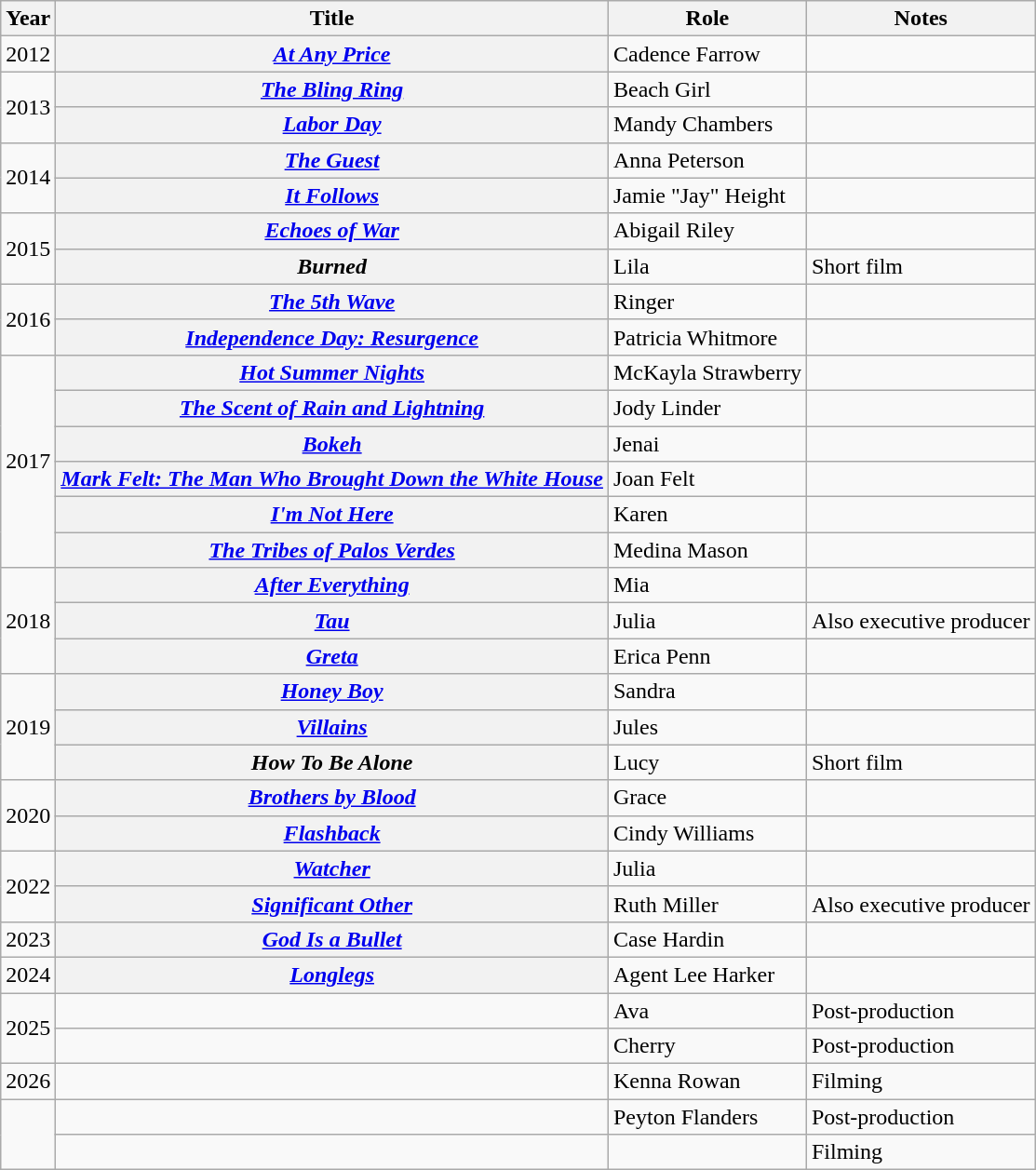<table class="wikitable plainrowheaders sortable">
<tr>
<th scope="col">Year</th>
<th scope="col">Title</th>
<th scope="col">Role</th>
<th scope="col" class="unsortable">Notes</th>
</tr>
<tr>
<td>2012</td>
<th scope="row"><em><a href='#'>At Any Price</a></em></th>
<td>Cadence Farrow</td>
<td></td>
</tr>
<tr>
<td rowspan="2">2013</td>
<th scope="row"><em><a href='#'>The Bling Ring</a></em></th>
<td>Beach Girl</td>
<td></td>
</tr>
<tr>
<th scope="row"><em><a href='#'>Labor Day</a></em></th>
<td>Mandy Chambers</td>
<td></td>
</tr>
<tr>
<td rowspan="2">2014</td>
<th scope="row"><em><a href='#'>The Guest</a></em></th>
<td>Anna Peterson</td>
<td></td>
</tr>
<tr>
<th scope="row"><em><a href='#'>It Follows</a></em></th>
<td>Jamie "Jay" Height</td>
<td></td>
</tr>
<tr>
<td rowspan="2">2015</td>
<th scope="row"><em><a href='#'>Echoes of War</a></em></th>
<td>Abigail Riley</td>
<td></td>
</tr>
<tr>
<th scope="row"><em>Burned</em></th>
<td>Lila</td>
<td>Short film</td>
</tr>
<tr>
<td rowspan="2">2016</td>
<th scope="row"><em><a href='#'>The 5th Wave</a></em></th>
<td>Ringer</td>
<td></td>
</tr>
<tr>
<th scope="row"><em><a href='#'>Independence Day: Resurgence</a></em></th>
<td>Patricia Whitmore</td>
<td></td>
</tr>
<tr>
<td rowspan="6">2017</td>
<th scope="row"><em><a href='#'>Hot Summer Nights</a></em></th>
<td>McKayla Strawberry</td>
<td></td>
</tr>
<tr>
<th scope="row"><em><a href='#'>The Scent of Rain and Lightning</a></em></th>
<td>Jody Linder</td>
<td></td>
</tr>
<tr>
<th scope="row"><em><a href='#'>Bokeh</a></em></th>
<td>Jenai</td>
<td></td>
</tr>
<tr>
<th scope="row"><em><a href='#'>Mark Felt: The Man Who Brought Down the White House</a></em></th>
<td>Joan Felt</td>
<td></td>
</tr>
<tr>
<th scope="row"><em><a href='#'>I'm Not Here</a></em></th>
<td>Karen</td>
<td></td>
</tr>
<tr>
<th scope="row"><em><a href='#'>The Tribes of Palos Verdes</a></em></th>
<td>Medina Mason</td>
<td></td>
</tr>
<tr>
<td rowspan="3">2018</td>
<th scope="row"><em><a href='#'>After Everything</a></em></th>
<td>Mia</td>
<td></td>
</tr>
<tr>
<th scope="row"><em><a href='#'>Tau</a></em></th>
<td>Julia</td>
<td>Also executive producer</td>
</tr>
<tr>
<th scope="row"><em><a href='#'>Greta</a></em></th>
<td>Erica Penn</td>
<td></td>
</tr>
<tr>
<td rowspan="3">2019</td>
<th scope="row"><em><a href='#'>Honey Boy</a></em></th>
<td>Sandra</td>
<td></td>
</tr>
<tr>
<th scope="row"><em><a href='#'>Villains</a></em></th>
<td>Jules</td>
<td></td>
</tr>
<tr>
<th scope="row"><em>How To Be Alone</em></th>
<td>Lucy</td>
<td>Short film</td>
</tr>
<tr>
<td rowspan="2">2020</td>
<th scope="row"><em><a href='#'>Brothers by Blood</a></em></th>
<td>Grace</td>
<td></td>
</tr>
<tr>
<th scope="row"><em><a href='#'>Flashback</a></em></th>
<td>Cindy Williams</td>
<td></td>
</tr>
<tr>
<td rowspan="2">2022</td>
<th scope="row"><em><a href='#'>Watcher</a></em></th>
<td>Julia</td>
<td></td>
</tr>
<tr>
<th scope="row"><em><a href='#'>Significant Other</a></em></th>
<td>Ruth Miller</td>
<td>Also executive producer</td>
</tr>
<tr>
<td>2023</td>
<th scope="row"><em><a href='#'>God Is a Bullet</a></em></th>
<td>Case Hardin</td>
<td></td>
</tr>
<tr>
<td>2024</td>
<th scope="row"><em><a href='#'>Longlegs</a></em></th>
<td>Agent Lee Harker</td>
<td></td>
</tr>
<tr>
<td rowspan="2">2025</td>
<td></td>
<td>Ava</td>
<td>Post-production</td>
</tr>
<tr>
<td></td>
<td>Cherry</td>
<td>Post-production</td>
</tr>
<tr>
<td>2026</td>
<td></td>
<td>Kenna Rowan</td>
<td>Filming</td>
</tr>
<tr>
<td rowspan="2"></td>
<td></td>
<td>Peyton Flanders</td>
<td>Post-production</td>
</tr>
<tr>
<td></td>
<td></td>
<td>Filming</td>
</tr>
</table>
